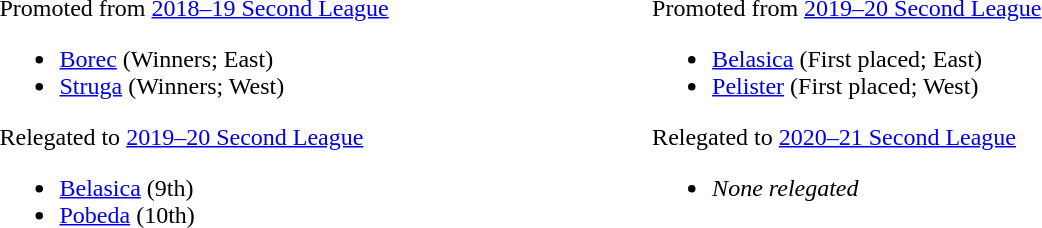<table style="border:0;width:69%;">
<tr style="vertical-align:top;">
<td><br>Promoted from <a href='#'>2018–19 Second League</a><ul><li><a href='#'>Borec</a> (Winners; East)</li><li><a href='#'>Struga</a> (Winners; West)</li></ul>Relegated to <a href='#'>2019–20 Second League</a><ul><li><a href='#'>Belasica</a> (9th)</li><li><a href='#'>Pobeda</a> (10th)</li></ul></td>
<td><br>Promoted from <a href='#'>2019–20 Second League</a><ul><li><a href='#'>Belasica</a> (First placed; East)</li><li><a href='#'>Pelister</a> (First placed; West)</li></ul>Relegated to <a href='#'>2020–21 Second League</a><ul><li><em>None relegated</em></li></ul></td>
</tr>
</table>
